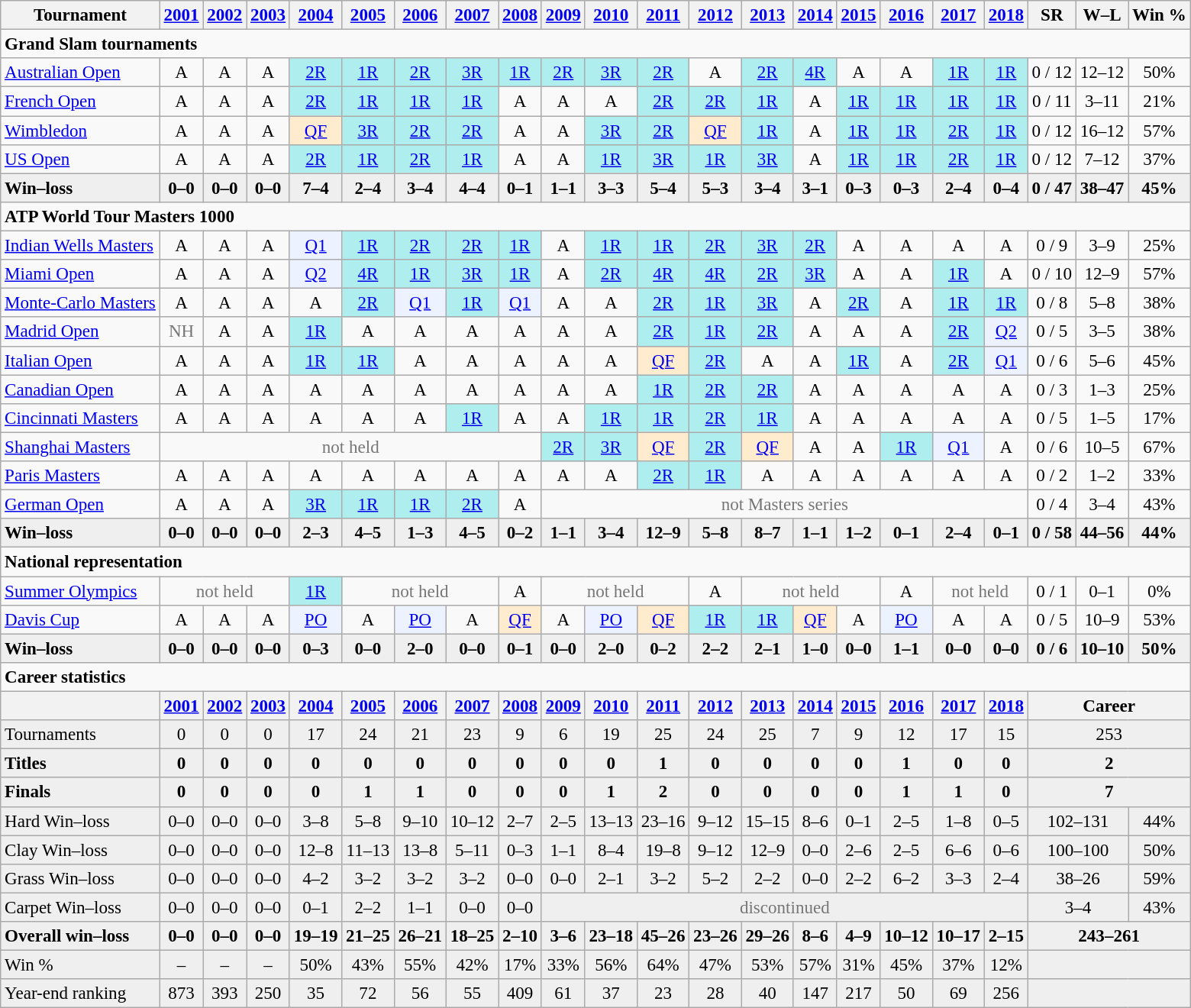<table class="wikitable nowrap" style=text-align:center;font-size:96%>
<tr>
<th>Tournament</th>
<th><a href='#'>2001</a></th>
<th><a href='#'>2002</a></th>
<th><a href='#'>2003</a></th>
<th><a href='#'>2004</a></th>
<th><a href='#'>2005</a></th>
<th><a href='#'>2006</a></th>
<th><a href='#'>2007</a></th>
<th><a href='#'>2008</a></th>
<th><a href='#'>2009</a></th>
<th><a href='#'>2010</a></th>
<th><a href='#'>2011</a></th>
<th><a href='#'>2012</a></th>
<th><a href='#'>2013</a></th>
<th><a href='#'>2014</a></th>
<th><a href='#'>2015</a></th>
<th><a href='#'>2016</a></th>
<th><a href='#'>2017</a></th>
<th><a href='#'>2018</a></th>
<th>SR</th>
<th>W–L</th>
<th>Win %</th>
</tr>
<tr>
<td colspan="22" align="left"><strong>Grand Slam tournaments</strong></td>
</tr>
<tr>
<td align=left><a href='#'>Australian Open</a></td>
<td>A</td>
<td>A</td>
<td>A</td>
<td bgcolor=afeeee><a href='#'>2R</a></td>
<td bgcolor=afeeee><a href='#'>1R</a></td>
<td bgcolor=afeeee><a href='#'>2R</a></td>
<td bgcolor=afeeee><a href='#'>3R</a></td>
<td bgcolor=afeeee><a href='#'>1R</a></td>
<td bgcolor=afeeee><a href='#'>2R</a></td>
<td bgcolor=afeeee><a href='#'>3R</a></td>
<td bgcolor=afeeee><a href='#'>2R</a></td>
<td>A</td>
<td bgcolor=afeeee><a href='#'>2R</a></td>
<td bgcolor=afeeee><a href='#'>4R</a></td>
<td>A</td>
<td>A</td>
<td bgcolor=afeeee><a href='#'>1R</a></td>
<td bgcolor=afeeee><a href='#'>1R</a></td>
<td>0 / 12</td>
<td>12–12</td>
<td>50%</td>
</tr>
<tr>
<td align=left><a href='#'>French Open</a></td>
<td>A</td>
<td>A</td>
<td>A</td>
<td bgcolor=afeeee><a href='#'>2R</a></td>
<td bgcolor=afeeee><a href='#'>1R</a></td>
<td bgcolor=afeeee><a href='#'>1R</a></td>
<td bgcolor=afeeee><a href='#'>1R</a></td>
<td>A</td>
<td>A</td>
<td>A</td>
<td bgcolor=afeeee><a href='#'>2R</a></td>
<td bgcolor=afeeee><a href='#'>2R</a></td>
<td bgcolor=afeeee><a href='#'>1R</a></td>
<td>A</td>
<td bgcolor=afeeee><a href='#'>1R</a></td>
<td bgcolor=afeeee><a href='#'>1R</a></td>
<td bgcolor=afeeee><a href='#'>1R</a></td>
<td bgcolor=afeeee><a href='#'>1R</a></td>
<td>0 / 11</td>
<td>3–11</td>
<td>21%</td>
</tr>
<tr>
<td align=left><a href='#'>Wimbledon</a></td>
<td>A</td>
<td>A</td>
<td>A</td>
<td bgcolor=ffebcd><a href='#'>QF</a></td>
<td bgcolor=afeeee><a href='#'>3R</a></td>
<td bgcolor=afeeee><a href='#'>2R</a></td>
<td bgcolor=afeeee><a href='#'>2R</a></td>
<td>A</td>
<td>A</td>
<td bgcolor=afeeee><a href='#'>3R</a></td>
<td bgcolor=afeeee><a href='#'>2R</a></td>
<td bgcolor=ffebcd><a href='#'>QF</a></td>
<td bgcolor=afeeee><a href='#'>1R</a></td>
<td>A</td>
<td bgcolor=afeeee><a href='#'>1R</a></td>
<td bgcolor=afeeee><a href='#'>1R</a></td>
<td bgcolor=afeeee><a href='#'>2R</a></td>
<td bgcolor=afeeee><a href='#'>1R</a></td>
<td>0 / 12</td>
<td>16–12</td>
<td>57%</td>
</tr>
<tr>
<td align=left><a href='#'>US Open</a></td>
<td>A</td>
<td>A</td>
<td>A</td>
<td bgcolor=afeeee><a href='#'>2R</a></td>
<td bgcolor=afeeee><a href='#'>1R</a></td>
<td bgcolor=afeeee><a href='#'>2R</a></td>
<td bgcolor=afeeee><a href='#'>1R</a></td>
<td>A</td>
<td>A</td>
<td bgcolor=afeeee><a href='#'>1R</a></td>
<td bgcolor=afeeee><a href='#'>3R</a></td>
<td bgcolor=afeeee><a href='#'>1R</a></td>
<td bgcolor=afeeee><a href='#'>3R</a></td>
<td>A</td>
<td bgcolor=afeeee><a href='#'>1R</a></td>
<td bgcolor=afeeee><a href='#'>1R</a></td>
<td bgcolor=afeeee><a href='#'>2R</a></td>
<td bgcolor=afeeee><a href='#'>1R</a></td>
<td>0 / 12</td>
<td>7–12</td>
<td>37%</td>
</tr>
<tr style="font-weight:bold; background:#efefef;">
<td style=text-align:left>Win–loss</td>
<td>0–0</td>
<td>0–0</td>
<td>0–0</td>
<td>7–4</td>
<td>2–4</td>
<td>3–4</td>
<td>4–4</td>
<td>0–1</td>
<td>1–1</td>
<td>3–3</td>
<td>5–4</td>
<td>5–3</td>
<td>3–4</td>
<td>3–1</td>
<td>0–3</td>
<td>0–3</td>
<td>2–4</td>
<td>0–4</td>
<td>0 / 47</td>
<td>38–47</td>
<td>45%</td>
</tr>
<tr>
<td colspan="22" align="left"><strong>ATP World Tour Masters 1000</strong></td>
</tr>
<tr>
<td align=left><a href='#'>Indian Wells Masters</a></td>
<td>A</td>
<td>A</td>
<td>A</td>
<td bgcolor=ecf2ff><a href='#'>Q1</a></td>
<td bgcolor=afeeee><a href='#'>1R</a></td>
<td bgcolor=afeeee><a href='#'>2R</a></td>
<td bgcolor=afeeee><a href='#'>2R</a></td>
<td bgcolor=afeeee><a href='#'>1R</a></td>
<td>A</td>
<td bgcolor=afeeee><a href='#'>1R</a></td>
<td bgcolor=afeeee><a href='#'>1R</a></td>
<td bgcolor=afeeee><a href='#'>2R</a></td>
<td bgcolor=afeeee><a href='#'>3R</a></td>
<td bgcolor=afeeee><a href='#'>2R</a></td>
<td>A</td>
<td>A</td>
<td>A</td>
<td>A</td>
<td>0 / 9</td>
<td>3–9</td>
<td>25%</td>
</tr>
<tr>
<td align=left><a href='#'>Miami Open</a></td>
<td>A</td>
<td>A</td>
<td>A</td>
<td bgcolor=ecf2ff><a href='#'>Q2</a></td>
<td bgcolor=afeeee><a href='#'>4R</a></td>
<td bgcolor=afeeee><a href='#'>1R</a></td>
<td bgcolor=afeeee><a href='#'>3R</a></td>
<td bgcolor=afeeee><a href='#'>1R</a></td>
<td>A</td>
<td bgcolor=afeeee><a href='#'>2R</a></td>
<td bgcolor=afeeee><a href='#'>4R</a></td>
<td bgcolor=afeeee><a href='#'>4R</a></td>
<td bgcolor=afeeee><a href='#'>2R</a></td>
<td bgcolor=afeeee><a href='#'>3R</a></td>
<td>A</td>
<td>A</td>
<td bgcolor=afeeee><a href='#'>1R</a></td>
<td>A</td>
<td>0 / 10</td>
<td>12–9</td>
<td>57%</td>
</tr>
<tr>
<td align=left><a href='#'>Monte-Carlo Masters</a></td>
<td>A</td>
<td>A</td>
<td>A</td>
<td>A</td>
<td bgcolor=afeeee><a href='#'>2R</a></td>
<td bgcolor=ecf2ff><a href='#'>Q1</a></td>
<td bgcolor=afeeee><a href='#'>1R</a></td>
<td bgcolor=ecf2ff><a href='#'>Q1</a></td>
<td>A</td>
<td>A</td>
<td bgcolor=afeeee><a href='#'>2R</a></td>
<td bgcolor=afeeee><a href='#'>1R</a></td>
<td bgcolor=afeeee><a href='#'>3R</a></td>
<td>A</td>
<td bgcolor=afeeee><a href='#'>2R</a></td>
<td>A</td>
<td bgcolor=afeeee><a href='#'>1R</a></td>
<td bgcolor=afeeee><a href='#'>1R</a></td>
<td>0 / 8</td>
<td>5–8</td>
<td>38%</td>
</tr>
<tr>
<td align=left><a href='#'>Madrid Open</a></td>
<td style=color:#767676>NH</td>
<td>A</td>
<td>A</td>
<td bgcolor=afeeee><a href='#'>1R</a></td>
<td>A</td>
<td>A</td>
<td>A</td>
<td>A</td>
<td>A</td>
<td>A</td>
<td bgcolor=afeeee><a href='#'>2R</a></td>
<td bgcolor=afeeee><a href='#'>1R</a></td>
<td bgcolor=afeeee><a href='#'>2R</a></td>
<td>A</td>
<td>A</td>
<td>A</td>
<td bgcolor=afeeee><a href='#'>2R</a></td>
<td bgcolor=ecf2ff><a href='#'>Q2</a></td>
<td>0 / 5</td>
<td>3–5</td>
<td>38%</td>
</tr>
<tr>
<td align=left><a href='#'>Italian Open</a></td>
<td>A</td>
<td>A</td>
<td>A</td>
<td bgcolor=afeeee><a href='#'>1R</a></td>
<td bgcolor=afeeee><a href='#'>1R</a></td>
<td>A</td>
<td>A</td>
<td>A</td>
<td>A</td>
<td>A</td>
<td bgcolor=ffebcd><a href='#'>QF</a></td>
<td bgcolor=afeeee><a href='#'>2R</a></td>
<td>A</td>
<td>A</td>
<td bgcolor=afeeee><a href='#'>1R</a></td>
<td>A</td>
<td bgcolor=afeeee><a href='#'>2R</a></td>
<td bgcolor=ecf2ff><a href='#'>Q1</a></td>
<td>0 / 6</td>
<td>5–6</td>
<td>45%</td>
</tr>
<tr>
<td align=left><a href='#'>Canadian Open</a></td>
<td>A</td>
<td>A</td>
<td>A</td>
<td>A</td>
<td>A</td>
<td>A</td>
<td>A</td>
<td>A</td>
<td>A</td>
<td>A</td>
<td bgcolor=afeeee><a href='#'>1R</a></td>
<td bgcolor=afeeee><a href='#'>2R</a></td>
<td bgcolor=afeeee><a href='#'>2R</a></td>
<td>A</td>
<td>A</td>
<td>A</td>
<td>A</td>
<td>A</td>
<td>0 / 3</td>
<td>1–3</td>
<td>25%</td>
</tr>
<tr>
<td align=left><a href='#'>Cincinnati Masters</a></td>
<td>A</td>
<td>A</td>
<td>A</td>
<td>A</td>
<td>A</td>
<td>A</td>
<td bgcolor=afeeee><a href='#'>1R</a></td>
<td>A</td>
<td>A</td>
<td bgcolor=afeeee><a href='#'>1R</a></td>
<td bgcolor=afeeee><a href='#'>1R</a></td>
<td bgcolor=afeeee><a href='#'>2R</a></td>
<td bgcolor=afeeee><a href='#'>1R</a></td>
<td>A</td>
<td>A</td>
<td>A</td>
<td>A</td>
<td>A</td>
<td>0 / 5</td>
<td>1–5</td>
<td>17%</td>
</tr>
<tr>
<td align=left><a href='#'>Shanghai Masters</a></td>
<td colspan=8 style=color:#767676>not held</td>
<td bgcolor=afeeee><a href='#'>2R</a></td>
<td bgcolor=afeeee><a href='#'>3R</a></td>
<td bgcolor=ffebcd><a href='#'>QF</a></td>
<td bgcolor=afeeee><a href='#'>2R</a></td>
<td bgcolor=ffebcd><a href='#'>QF</a></td>
<td>A</td>
<td>A</td>
<td bgcolor=afeeee><a href='#'>1R</a></td>
<td bgcolor=ecf2ff><a href='#'>Q1</a></td>
<td>A</td>
<td>0 / 6</td>
<td>10–5</td>
<td>67%</td>
</tr>
<tr>
<td align=left><a href='#'>Paris Masters</a></td>
<td>A</td>
<td>A</td>
<td>A</td>
<td>A</td>
<td>A</td>
<td>A</td>
<td>A</td>
<td>A</td>
<td>A</td>
<td>A</td>
<td bgcolor=afeeee><a href='#'>2R</a></td>
<td bgcolor=afeeee><a href='#'>1R</a></td>
<td>A</td>
<td>A</td>
<td>A</td>
<td>A</td>
<td>A</td>
<td>A</td>
<td>0 / 2</td>
<td>1–2</td>
<td>33%</td>
</tr>
<tr>
<td align=left><a href='#'>German Open</a></td>
<td>A</td>
<td>A</td>
<td>A</td>
<td bgcolor=afeeee><a href='#'>3R</a></td>
<td bgcolor=afeeee><a href='#'>1R</a></td>
<td bgcolor=afeeee><a href='#'>1R</a></td>
<td bgcolor=afeeee><a href='#'>2R</a></td>
<td>A</td>
<td colspan=10 style=color:#767676>not Masters series</td>
<td>0 / 4</td>
<td>3–4</td>
<td>43%</td>
</tr>
<tr style="font-weight:bold; background:#efefef;">
<td style=text-align:left>Win–loss</td>
<td>0–0</td>
<td>0–0</td>
<td>0–0</td>
<td>2–3</td>
<td>4–5</td>
<td>1–3</td>
<td>4–5</td>
<td>0–2</td>
<td>1–1</td>
<td>3–4</td>
<td>12–9</td>
<td>5–8</td>
<td>8–7</td>
<td>1–1</td>
<td>1–2</td>
<td>0–1</td>
<td>2–4</td>
<td>0–1</td>
<td>0 / 58</td>
<td>44–56</td>
<td>44%</td>
</tr>
<tr>
<td colspan=22 align=left><strong>National representation</strong></td>
</tr>
<tr>
<td align=left><a href='#'>Summer Olympics</a></td>
<td colspan=3 style=color:#767676>not held</td>
<td bgcolor=afeeee><a href='#'>1R</a></td>
<td colspan=3 style=color:#767676>not held</td>
<td>A</td>
<td colspan=3 style=color:#767676>not held</td>
<td>A</td>
<td colspan=3 style=color:#767676>not held</td>
<td>A</td>
<td colspan=2 style=color:#767676>not held</td>
<td>0 / 1</td>
<td>0–1</td>
<td>0%</td>
</tr>
<tr>
<td align=left><a href='#'>Davis Cup</a></td>
<td>A</td>
<td>A</td>
<td>A</td>
<td bgcolor=ecf2ff><a href='#'>PO</a></td>
<td>A</td>
<td bgcolor=ecf2ff><a href='#'>PO</a></td>
<td>A</td>
<td bgcolor=ffebcd><a href='#'>QF</a></td>
<td>A</td>
<td bgcolor=ecf2ff><a href='#'>PO</a></td>
<td bgcolor=ffebcd><a href='#'>QF</a></td>
<td bgcolor=afeeee><a href='#'>1R</a></td>
<td bgcolor=afeeee><a href='#'>1R</a></td>
<td bgcolor=ffebcd><a href='#'>QF</a></td>
<td>A</td>
<td bgcolor=ecf2ff><a href='#'>PO</a></td>
<td>A</td>
<td>A</td>
<td>0 / 5</td>
<td>10–9</td>
<td>53%</td>
</tr>
<tr style="font-weight:bold; background:#efefef;">
<td style=text-align:left>Win–loss</td>
<td>0–0</td>
<td>0–0</td>
<td>0–0</td>
<td>0–3</td>
<td>0–0</td>
<td>2–0</td>
<td>0–0</td>
<td>0–1</td>
<td>0–0</td>
<td>2–0</td>
<td>0–2</td>
<td>2–2</td>
<td>2–1</td>
<td>1–0</td>
<td>0–0</td>
<td>1–1</td>
<td>0–0</td>
<td>0–0</td>
<td>0 / 6</td>
<td>10–10</td>
<td>50%</td>
</tr>
<tr>
<td colspan="22" align="left"><strong>Career statistics</strong></td>
</tr>
<tr>
<th></th>
<th><a href='#'>2001</a></th>
<th><a href='#'>2002</a></th>
<th><a href='#'>2003</a></th>
<th><a href='#'>2004</a></th>
<th><a href='#'>2005</a></th>
<th><a href='#'>2006</a></th>
<th><a href='#'>2007</a></th>
<th><a href='#'>2008</a></th>
<th><a href='#'>2009</a></th>
<th><a href='#'>2010</a></th>
<th><a href='#'>2011</a></th>
<th><a href='#'>2012</a></th>
<th><a href='#'>2013</a></th>
<th><a href='#'>2014</a></th>
<th><a href='#'>2015</a></th>
<th><a href='#'>2016</a></th>
<th><a href='#'>2017</a></th>
<th><a href='#'>2018</a></th>
<th colspan=3>Career</th>
</tr>
<tr bgcolor=efefef>
<td align=left>Tournaments</td>
<td>0</td>
<td>0</td>
<td>0</td>
<td>17</td>
<td>24</td>
<td>21</td>
<td>23</td>
<td>9</td>
<td>6</td>
<td>19</td>
<td>25</td>
<td>24</td>
<td>25</td>
<td>7</td>
<td>9</td>
<td>12</td>
<td>17</td>
<td>15</td>
<td colspan="3">253</td>
</tr>
<tr style="font-weight:bold; background:#efefef;">
<td style=text-align:left>Titles</td>
<td>0</td>
<td>0</td>
<td>0</td>
<td>0</td>
<td>0</td>
<td>0</td>
<td>0</td>
<td>0</td>
<td>0</td>
<td>0</td>
<td>1</td>
<td>0</td>
<td>0</td>
<td>0</td>
<td>0</td>
<td>1</td>
<td>0</td>
<td>0</td>
<td colspan=3>2</td>
</tr>
<tr style="font-weight:bold; background:#efefef;">
<td style=text-align:left>Finals</td>
<td>0</td>
<td>0</td>
<td>0</td>
<td>0</td>
<td>1</td>
<td>1</td>
<td>0</td>
<td>0</td>
<td>0</td>
<td>1</td>
<td>2</td>
<td>0</td>
<td>0</td>
<td>0</td>
<td>0</td>
<td>1</td>
<td>1</td>
<td>0</td>
<td colspan=3>7</td>
</tr>
<tr bgcolor=efefef>
<td style=text-align:left>Hard Win–loss</td>
<td>0–0</td>
<td>0–0</td>
<td>0–0</td>
<td>3–8</td>
<td>5–8</td>
<td>9–10</td>
<td>10–12</td>
<td>2–7</td>
<td>2–5</td>
<td>13–13</td>
<td>23–16</td>
<td>9–12</td>
<td>15–15</td>
<td>8–6</td>
<td>0–1</td>
<td>2–5</td>
<td>1–8</td>
<td>0–5</td>
<td colspan=2>102–131</td>
<td>44%</td>
</tr>
<tr bgcolor=efefef>
<td style=text-align:left>Clay Win–loss</td>
<td>0–0</td>
<td>0–0</td>
<td>0–0</td>
<td>12–8</td>
<td>11–13</td>
<td>13–8</td>
<td>5–11</td>
<td>0–3</td>
<td>1–1</td>
<td>8–4</td>
<td>19–8</td>
<td>9–12</td>
<td>12–9</td>
<td>0–0</td>
<td>2–6</td>
<td>2–5</td>
<td>6–6</td>
<td>0–6</td>
<td colspan=2>100–100</td>
<td>50%</td>
</tr>
<tr bgcolor=efefef>
<td style=text-align:left>Grass Win–loss</td>
<td>0–0</td>
<td>0–0</td>
<td>0–0</td>
<td>4–2</td>
<td>3–2</td>
<td>3–2</td>
<td>3–2</td>
<td>0–0</td>
<td>0–0</td>
<td>2–1</td>
<td>3–2</td>
<td>5–2</td>
<td>2–2</td>
<td>0–0</td>
<td>2–2</td>
<td>6–2</td>
<td>3–3</td>
<td>2–4</td>
<td colspan=2>38–26</td>
<td>59%</td>
</tr>
<tr bgcolor=efefef>
<td style=text-align:left>Carpet Win–loss</td>
<td>0–0</td>
<td>0–0</td>
<td>0–0</td>
<td>0–1</td>
<td>2–2</td>
<td>1–1</td>
<td>0–0</td>
<td>0–0</td>
<td colspan="10" style=color:#767676>discontinued</td>
<td colspan=2>3–4</td>
<td>43%</td>
</tr>
<tr style="font-weight:bold; background:#efefef;">
<td style=text-align:left>Overall win–loss</td>
<td>0–0</td>
<td>0–0</td>
<td>0–0</td>
<td>19–19</td>
<td>21–25</td>
<td>26–21</td>
<td>18–25</td>
<td>2–10</td>
<td>3–6</td>
<td>23–18</td>
<td>45–26</td>
<td>23–26</td>
<td>29–26</td>
<td>8–6</td>
<td>4–9</td>
<td>10–12</td>
<td>10–17</td>
<td>2–15</td>
<td colspan=3>243–261</td>
</tr>
<tr bgcolor=efefef>
<td style=text-align:left>Win %</td>
<td>–</td>
<td>–</td>
<td>–</td>
<td>50%</td>
<td>43%</td>
<td>55%</td>
<td>42%</td>
<td>17%</td>
<td>33%</td>
<td>56%</td>
<td>64%</td>
<td>47%</td>
<td>53%</td>
<td>57%</td>
<td>31%</td>
<td>45%</td>
<td>37%</td>
<td>12%</td>
<td colspan=3></td>
</tr>
<tr bgcolor=efefef>
<td align=left>Year-end ranking</td>
<td>873</td>
<td>393</td>
<td>250</td>
<td>35</td>
<td>72</td>
<td>56</td>
<td>55</td>
<td>409</td>
<td>61</td>
<td>37</td>
<td>23</td>
<td>28</td>
<td>40</td>
<td>147</td>
<td>217</td>
<td>50</td>
<td>69</td>
<td>256</td>
<td colspan="3"></td>
</tr>
</table>
